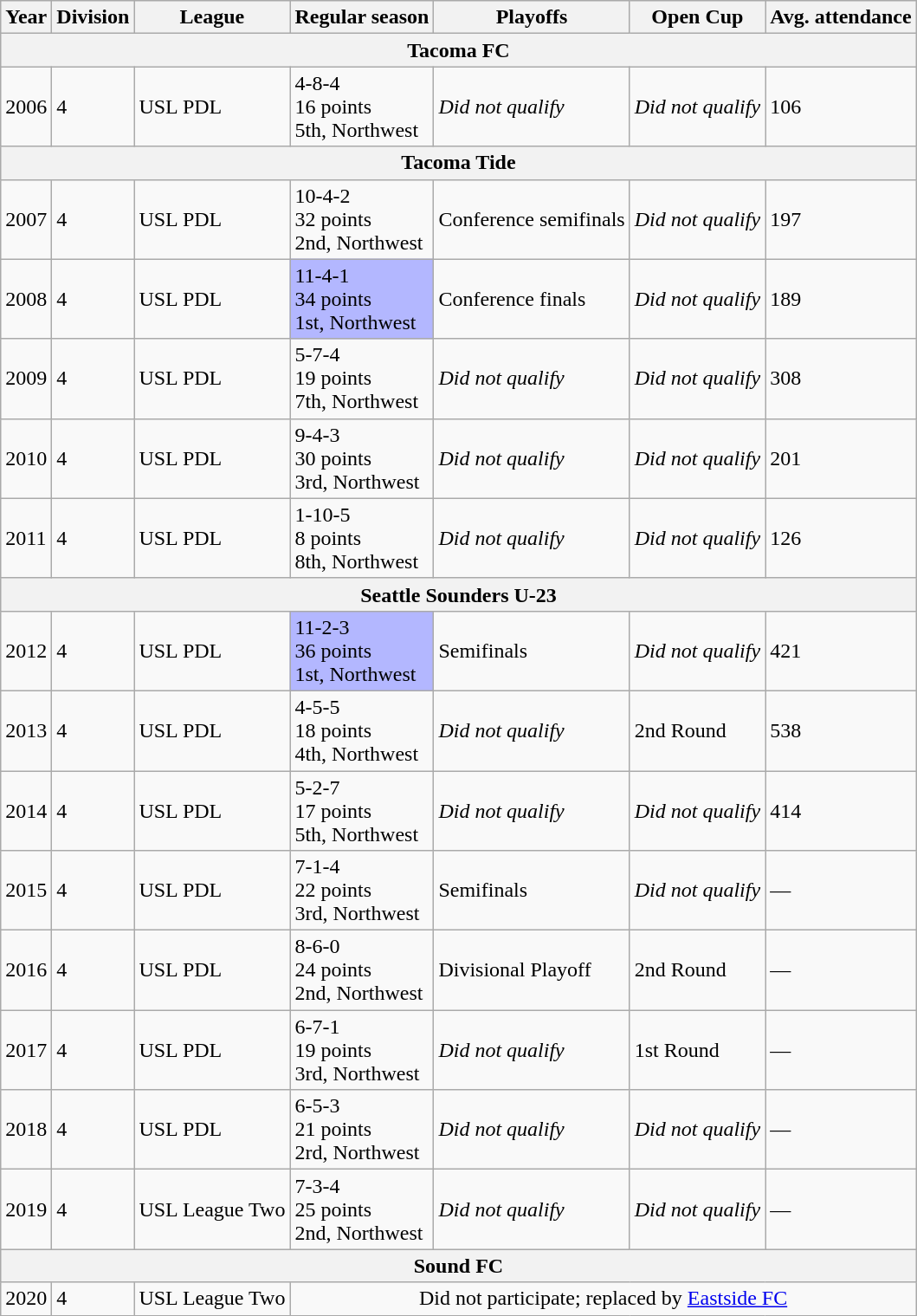<table class="wikitable">
<tr>
<th>Year</th>
<th>Division</th>
<th>League</th>
<th>Regular season</th>
<th>Playoffs</th>
<th>Open Cup</th>
<th>Avg. attendance</th>
</tr>
<tr>
<th colspan=7><strong>Tacoma FC</strong></th>
</tr>
<tr>
<td>2006</td>
<td>4</td>
<td>USL PDL</td>
<td>4-8-4<br>16 points<br>5th, Northwest</td>
<td><em>Did not qualify</em></td>
<td><em>Did not qualify</em></td>
<td>106</td>
</tr>
<tr>
<th colspan=7><strong>Tacoma Tide</strong></th>
</tr>
<tr>
<td>2007</td>
<td>4</td>
<td>USL PDL</td>
<td>10-4-2<br>32 points<br>2nd, Northwest</td>
<td>Conference semifinals</td>
<td><em>Did not qualify</em></td>
<td>197</td>
</tr>
<tr>
<td>2008</td>
<td>4</td>
<td>USL PDL</td>
<td style="background:#b3b7ff;">11-4-1<br>34 points<br>1st, Northwest</td>
<td>Conference finals</td>
<td><em>Did not qualify</em></td>
<td>189</td>
</tr>
<tr>
<td>2009</td>
<td>4</td>
<td>USL PDL</td>
<td>5-7-4<br>19 points<br>7th, Northwest</td>
<td><em>Did not qualify</em></td>
<td><em>Did not qualify</em></td>
<td>308</td>
</tr>
<tr>
<td>2010</td>
<td>4</td>
<td>USL PDL</td>
<td>9-4-3<br>30 points<br>3rd, Northwest</td>
<td><em>Did not qualify</em></td>
<td><em>Did not qualify</em></td>
<td>201</td>
</tr>
<tr>
<td>2011</td>
<td>4</td>
<td>USL PDL</td>
<td>1-10-5<br>8 points<br>8th, Northwest</td>
<td><em>Did not qualify</em></td>
<td><em>Did not qualify</em></td>
<td>126</td>
</tr>
<tr>
<th colspan=7><strong>Seattle Sounders U-23</strong></th>
</tr>
<tr>
<td>2012</td>
<td>4</td>
<td>USL PDL</td>
<td style="background:#b3b7ff;">11-2-3<br>36 points<br>1st, Northwest</td>
<td>Semifinals</td>
<td><em>Did not qualify</em></td>
<td>421</td>
</tr>
<tr>
<td>2013</td>
<td>4</td>
<td>USL PDL</td>
<td>4-5-5<br>18 points<br>4th, Northwest</td>
<td><em>Did not qualify</em></td>
<td>2nd Round</td>
<td>538</td>
</tr>
<tr>
<td>2014</td>
<td>4</td>
<td>USL PDL</td>
<td>5-2-7<br>17 points<br>5th, Northwest</td>
<td><em>Did not qualify</em></td>
<td><em>Did not qualify</em></td>
<td>414</td>
</tr>
<tr>
<td>2015</td>
<td>4</td>
<td>USL PDL</td>
<td>7-1-4<br>22 points<br>3rd, Northwest</td>
<td>Semifinals</td>
<td><em>Did not qualify</em></td>
<td>—</td>
</tr>
<tr>
<td>2016</td>
<td>4</td>
<td>USL PDL</td>
<td>8-6-0<br>24 points<br>2nd, Northwest</td>
<td>Divisional Playoff</td>
<td>2nd Round</td>
<td>—</td>
</tr>
<tr>
<td>2017</td>
<td>4</td>
<td>USL PDL</td>
<td>6-7-1<br>19 points<br>3rd, Northwest</td>
<td><em>Did not qualify</em></td>
<td>1st Round</td>
<td>—</td>
</tr>
<tr>
<td>2018</td>
<td>4</td>
<td>USL PDL</td>
<td>6-5-3<br>21 points<br>2rd, Northwest</td>
<td><em>Did not qualify</em></td>
<td><em>Did not qualify</em></td>
<td>—</td>
</tr>
<tr>
<td>2019</td>
<td>4</td>
<td>USL League Two</td>
<td>7-3-4<br>25 points<br>2nd, Northwest</td>
<td><em>Did not qualify</em></td>
<td><em>Did not qualify</em></td>
<td>—</td>
</tr>
<tr>
<th colspan=7><strong>Sound FC</strong></th>
</tr>
<tr>
<td>2020</td>
<td>4</td>
<td>USL League Two</td>
<td colspan=4 align=center>Did not participate; replaced by <a href='#'>Eastside FC</a></td>
</tr>
</table>
